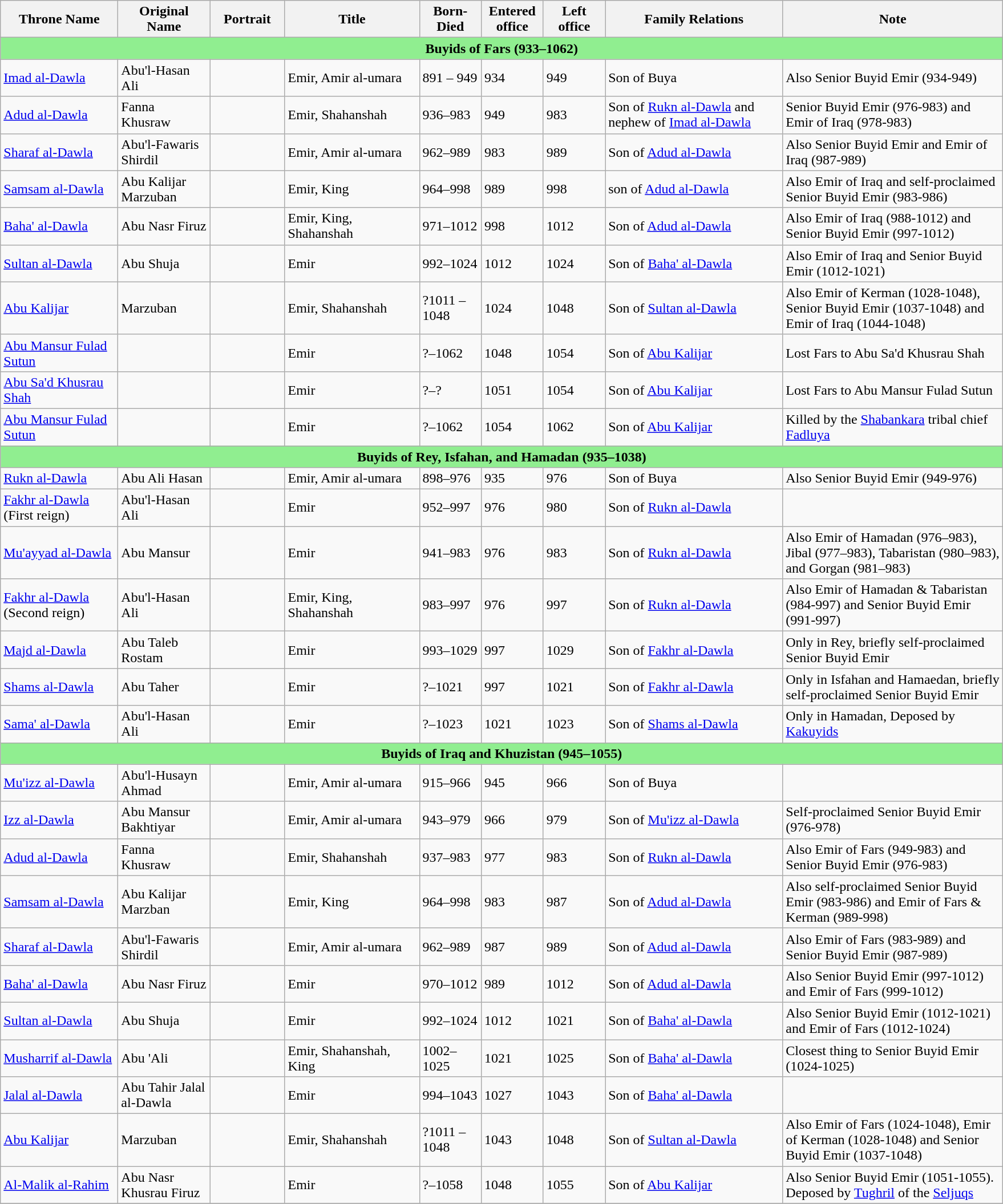<table class="wikitable">
<tr>
<th width="130pt">Throne Name</th>
<th width="100pt">Original Name</th>
<th width="80pt">Portrait</th>
<th width="150pt">Title</th>
<th width="65pt">Born-Died</th>
<th width="65pt">Entered office</th>
<th width="65pt">Left office</th>
<th width="200pt">Family Relations</th>
<th width="250pt">Note</th>
</tr>
<tr>
<td colspan="9" align=center style="background-color:Lightgreen"><strong>Buyids of Fars (933–1062)</strong></td>
</tr>
<tr>
<td><a href='#'>Imad al-Dawla</a></td>
<td>Abu'l-Hasan Ali</td>
<td></td>
<td>Emir, Amir al-umara</td>
<td>891 – 949</td>
<td>934</td>
<td>949</td>
<td>Son of Buya</td>
<td>Also Senior Buyid Emir (934-949)</td>
</tr>
<tr>
<td><a href='#'>Adud al-Dawla</a></td>
<td>Fanna Khusraw</td>
<td></td>
<td>Emir, Shahanshah</td>
<td>936–983</td>
<td>949</td>
<td>983</td>
<td>Son of <a href='#'>Rukn al-Dawla</a> and nephew of <a href='#'>Imad al-Dawla</a></td>
<td>Senior Buyid Emir (976-983) and Emir of Iraq (978-983)</td>
</tr>
<tr>
<td><a href='#'>Sharaf al-Dawla</a></td>
<td>Abu'l-Fawaris Shirdil</td>
<td></td>
<td>Emir, Amir al-umara</td>
<td>962–989</td>
<td>983</td>
<td>989</td>
<td>Son of <a href='#'>Adud al-Dawla</a></td>
<td>Also Senior Buyid Emir and Emir of Iraq (987-989)</td>
</tr>
<tr>
<td><a href='#'>Samsam al-Dawla</a></td>
<td>Abu Kalijar Marzuban</td>
<td></td>
<td>Emir, King</td>
<td>964–998</td>
<td>989</td>
<td>998</td>
<td>son of <a href='#'>Adud al-Dawla</a></td>
<td>Also Emir of Iraq and self-proclaimed Senior Buyid Emir (983-986)</td>
</tr>
<tr>
<td><a href='#'>Baha' al-Dawla</a></td>
<td>Abu Nasr Firuz</td>
<td></td>
<td>Emir, King, Shahanshah</td>
<td>971–1012</td>
<td>998</td>
<td>1012</td>
<td>Son of <a href='#'>Adud al-Dawla</a></td>
<td>Also Emir of Iraq (988-1012) and Senior Buyid Emir (997-1012)</td>
</tr>
<tr>
<td><a href='#'>Sultan al-Dawla</a></td>
<td>Abu Shuja</td>
<td></td>
<td>Emir</td>
<td>992–1024</td>
<td>1012</td>
<td>1024</td>
<td>Son of <a href='#'>Baha' al-Dawla</a></td>
<td>Also Emir of Iraq and Senior Buyid Emir (1012-1021)</td>
</tr>
<tr>
<td><a href='#'>Abu Kalijar</a></td>
<td>Marzuban</td>
<td></td>
<td>Emir, Shahanshah</td>
<td>?1011 – 1048</td>
<td>1024</td>
<td>1048</td>
<td>Son of <a href='#'>Sultan al-Dawla</a></td>
<td>Also Emir of Kerman (1028-1048), Senior Buyid Emir (1037-1048) and Emir of Iraq (1044-1048)</td>
</tr>
<tr>
<td><a href='#'>Abu Mansur Fulad Sutun</a></td>
<td></td>
<td></td>
<td>Emir</td>
<td>?–1062</td>
<td>1048</td>
<td>1054</td>
<td>Son of <a href='#'>Abu Kalijar</a></td>
<td>Lost Fars to Abu Sa'd Khusrau Shah</td>
</tr>
<tr>
<td><a href='#'>Abu Sa'd Khusrau Shah</a></td>
<td></td>
<td></td>
<td>Emir</td>
<td>?–?</td>
<td>1051</td>
<td>1054</td>
<td>Son of <a href='#'>Abu Kalijar</a></td>
<td>Lost Fars to Abu Mansur Fulad Sutun</td>
</tr>
<tr>
<td><a href='#'>Abu Mansur Fulad Sutun</a></td>
<td></td>
<td></td>
<td>Emir</td>
<td>?–1062</td>
<td>1054</td>
<td>1062</td>
<td>Son of <a href='#'>Abu Kalijar</a></td>
<td>Killed by the <a href='#'>Shabankara</a> tribal chief <a href='#'>Fadluya</a></td>
</tr>
<tr>
<td colspan="9" align=center style="background-color:Lightgreen"><strong>Buyids of Rey, Isfahan, and Hamadan (935–1038)</strong></td>
</tr>
<tr>
<td><a href='#'>Rukn al-Dawla</a></td>
<td>Abu Ali Hasan</td>
<td></td>
<td>Emir, Amir al-umara</td>
<td>898–976</td>
<td>935</td>
<td>976</td>
<td>Son of Buya</td>
<td>Also Senior Buyid Emir (949-976)</td>
</tr>
<tr>
<td><a href='#'>Fakhr al-Dawla</a><br> (First reign)</td>
<td>Abu'l-Hasan Ali</td>
<td></td>
<td>Emir</td>
<td>952–997</td>
<td>976</td>
<td>980</td>
<td>Son of <a href='#'>Rukn al-Dawla</a></td>
<td></td>
</tr>
<tr>
<td><a href='#'>Mu'ayyad al-Dawla</a></td>
<td>Abu Mansur</td>
<td></td>
<td>Emir</td>
<td>941–983</td>
<td>976</td>
<td>983</td>
<td>Son of <a href='#'>Rukn al-Dawla</a></td>
<td>Also Emir of Hamadan (976–983), Jibal (977–983), Tabaristan (980–983), and Gorgan (981–983)</td>
</tr>
<tr>
<td><a href='#'>Fakhr al-Dawla</a><br> (Second reign)</td>
<td>Abu'l-Hasan Ali</td>
<td></td>
<td>Emir, King, Shahanshah</td>
<td>983–997</td>
<td>976</td>
<td>997</td>
<td>Son of <a href='#'>Rukn al-Dawla</a></td>
<td>Also Emir of Hamadan & Tabaristan (984-997) and Senior Buyid Emir (991-997)</td>
</tr>
<tr>
<td><a href='#'>Majd al-Dawla</a></td>
<td>Abu Taleb Rostam</td>
<td></td>
<td>Emir</td>
<td>993–1029</td>
<td>997</td>
<td>1029</td>
<td>Son of <a href='#'>Fakhr al-Dawla</a></td>
<td>Only in Rey, briefly self-proclaimed Senior Buyid Emir</td>
</tr>
<tr>
<td><a href='#'>Shams al-Dawla</a></td>
<td>Abu Taher</td>
<td></td>
<td>Emir</td>
<td>?–1021</td>
<td>997</td>
<td>1021</td>
<td>Son of <a href='#'>Fakhr al-Dawla</a></td>
<td>Only in Isfahan and Hamaedan, briefly self-proclaimed Senior Buyid Emir</td>
</tr>
<tr>
<td><a href='#'>Sama' al-Dawla</a></td>
<td>Abu'l-Hasan Ali</td>
<td></td>
<td>Emir</td>
<td>?–1023</td>
<td>1021</td>
<td>1023</td>
<td>Son of <a href='#'>Shams al-Dawla</a></td>
<td>Only in Hamadan, Deposed by <a href='#'>Kakuyids</a></td>
</tr>
<tr>
<td colspan="9" align=center style="background-color:Lightgreen"><strong>Buyids of Iraq and Khuzistan (945–1055)</strong></td>
</tr>
<tr>
<td><a href='#'>Mu'izz al-Dawla</a></td>
<td>Abu'l-Husayn Ahmad</td>
<td></td>
<td>Emir, Amir al-umara</td>
<td>915–966</td>
<td>945</td>
<td>966</td>
<td>Son of Buya</td>
<td></td>
</tr>
<tr>
<td><a href='#'>Izz al-Dawla</a></td>
<td>Abu Mansur Bakhtiyar</td>
<td></td>
<td>Emir, Amir al-umara</td>
<td>943–979</td>
<td>966</td>
<td>979</td>
<td>Son of <a href='#'>Mu'izz al-Dawla</a></td>
<td>Self-proclaimed Senior Buyid Emir (976-978)</td>
</tr>
<tr>
<td><a href='#'>Adud al-Dawla</a></td>
<td>Fanna Khusraw</td>
<td></td>
<td>Emir, Shahanshah</td>
<td>937–983</td>
<td>977</td>
<td>983</td>
<td>Son of <a href='#'>Rukn al-Dawla</a></td>
<td>Also Emir of Fars (949-983) and Senior Buyid Emir (976-983)</td>
</tr>
<tr>
<td><a href='#'>Samsam al-Dawla</a></td>
<td>Abu Kalijar Marzban</td>
<td></td>
<td>Emir, King</td>
<td>964–998</td>
<td>983</td>
<td>987</td>
<td>Son of <a href='#'>Adud al-Dawla</a></td>
<td>Also self-proclaimed Senior Buyid Emir (983-986) and Emir of Fars & Kerman (989-998)</td>
</tr>
<tr>
<td><a href='#'>Sharaf al-Dawla</a></td>
<td>Abu'l-Fawaris Shirdil</td>
<td></td>
<td>Emir, Amir al-umara</td>
<td>962–989</td>
<td>987</td>
<td>989</td>
<td>Son of <a href='#'>Adud al-Dawla</a></td>
<td>Also Emir of Fars (983-989) and Senior Buyid Emir (987-989)</td>
</tr>
<tr>
<td><a href='#'>Baha' al-Dawla</a></td>
<td>Abu Nasr Firuz</td>
<td></td>
<td>Emir</td>
<td>970–1012</td>
<td>989</td>
<td>1012</td>
<td>Son of <a href='#'>Adud al-Dawla</a></td>
<td>Also Senior Buyid Emir (997-1012) and Emir of Fars (999-1012)</td>
</tr>
<tr>
<td><a href='#'>Sultan al-Dawla</a></td>
<td>Abu Shuja</td>
<td></td>
<td>Emir</td>
<td>992–1024</td>
<td>1012</td>
<td>1021</td>
<td>Son of <a href='#'>Baha' al-Dawla</a></td>
<td>Also Senior Buyid Emir (1012-1021) and Emir of Fars (1012-1024)</td>
</tr>
<tr>
<td><a href='#'>Musharrif al-Dawla</a></td>
<td>Abu 'Ali</td>
<td></td>
<td>Emir, Shahanshah, King</td>
<td>1002–1025</td>
<td>1021</td>
<td>1025</td>
<td>Son of <a href='#'>Baha' al-Dawla</a></td>
<td>Closest thing to Senior Buyid Emir (1024-1025)</td>
</tr>
<tr>
<td><a href='#'>Jalal al-Dawla</a></td>
<td>Abu Tahir Jalal al-Dawla</td>
<td></td>
<td>Emir</td>
<td>994–1043</td>
<td>1027</td>
<td>1043</td>
<td>Son of <a href='#'>Baha' al-Dawla</a></td>
<td></td>
</tr>
<tr>
<td><a href='#'>Abu Kalijar</a></td>
<td>Marzuban</td>
<td></td>
<td>Emir, Shahanshah</td>
<td>?1011 – 1048</td>
<td>1043</td>
<td>1048</td>
<td>Son of <a href='#'>Sultan al-Dawla</a></td>
<td>Also Emir of Fars (1024-1048), Emir of Kerman (1028-1048) and Senior Buyid Emir (1037-1048)</td>
</tr>
<tr>
<td><a href='#'>Al-Malik al-Rahim</a></td>
<td>Abu Nasr Khusrau Firuz</td>
<td></td>
<td>Emir</td>
<td>?–1058</td>
<td>1048</td>
<td>1055</td>
<td>Son of <a href='#'>Abu Kalijar</a></td>
<td>Also Senior Buyid Emir (1051-1055). Deposed by <a href='#'>Tughril</a> of the <a href='#'>Seljuqs</a></td>
</tr>
<tr>
</tr>
</table>
